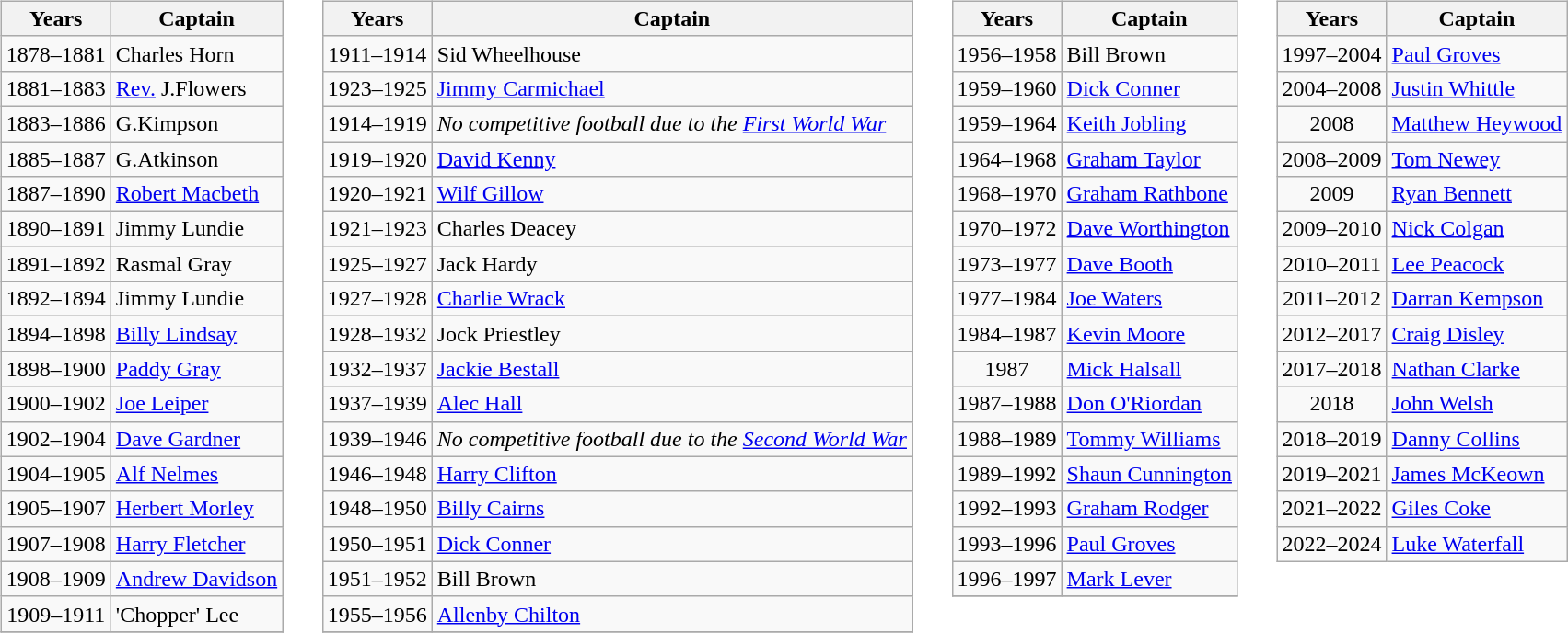<table>
<tr>
<td width="1"> </td>
<td valign="top"><br><table class="wikitable">
<tr>
<th>Years</th>
<th>Captain</th>
</tr>
<tr>
<td align=center>1878–1881</td>
<td> Charles Horn</td>
</tr>
<tr>
<td align=center>1881–1883</td>
<td> <a href='#'>Rev.</a> J.Flowers</td>
</tr>
<tr>
<td align=center>1883–1886</td>
<td> G.Kimpson</td>
</tr>
<tr>
<td align=center>1885–1887</td>
<td> G.Atkinson</td>
</tr>
<tr>
<td align=center>1887–1890</td>
<td> <a href='#'>Robert Macbeth</a></td>
</tr>
<tr>
<td align=center>1890–1891</td>
<td> Jimmy Lundie</td>
</tr>
<tr>
<td align=center>1891–1892</td>
<td> Rasmal Gray</td>
</tr>
<tr>
<td align=center>1892–1894</td>
<td> Jimmy Lundie</td>
</tr>
<tr>
<td align=center>1894–1898</td>
<td> <a href='#'>Billy Lindsay</a></td>
</tr>
<tr>
<td align=center>1898–1900</td>
<td> <a href='#'>Paddy Gray</a></td>
</tr>
<tr>
<td align=center>1900–1902</td>
<td> <a href='#'>Joe Leiper</a></td>
</tr>
<tr>
<td align=center>1902–1904</td>
<td> <a href='#'>Dave Gardner</a></td>
</tr>
<tr>
<td align=center>1904–1905</td>
<td> <a href='#'>Alf Nelmes</a></td>
</tr>
<tr>
<td align=center>1905–1907</td>
<td> <a href='#'>Herbert Morley</a></td>
</tr>
<tr>
<td align=center>1907–1908</td>
<td> <a href='#'>Harry Fletcher</a></td>
</tr>
<tr>
<td align=center>1908–1909</td>
<td> <a href='#'>Andrew Davidson</a></td>
</tr>
<tr>
<td align=center>1909–1911</td>
<td> 'Chopper' Lee</td>
</tr>
<tr>
</tr>
</table>
</td>
<td width="1"> </td>
<td valign="top"><br><table class="wikitable">
<tr>
<th>Years</th>
<th>Captain</th>
</tr>
<tr>
<td align=center>1911–1914</td>
<td> Sid Wheelhouse</td>
</tr>
<tr>
<td align=center>1923–1925</td>
<td> <a href='#'>Jimmy Carmichael</a></td>
</tr>
<tr>
<td align=center>1914–1919</td>
<td><em>No competitive football due to the <a href='#'>First World War</a></em></td>
</tr>
<tr>
<td align=center>1919–1920</td>
<td> <a href='#'>David Kenny</a></td>
</tr>
<tr>
<td align=center>1920–1921</td>
<td> <a href='#'>Wilf Gillow</a></td>
</tr>
<tr>
<td align=center>1921–1923</td>
<td> Charles Deacey</td>
</tr>
<tr>
<td align=center>1925–1927</td>
<td> Jack Hardy</td>
</tr>
<tr>
<td align=center>1927–1928</td>
<td> <a href='#'>Charlie Wrack</a></td>
</tr>
<tr>
<td align=center>1928–1932</td>
<td> Jock Priestley</td>
</tr>
<tr>
<td align=center>1932–1937</td>
<td> <a href='#'>Jackie Bestall</a></td>
</tr>
<tr>
<td align=center>1937–1939</td>
<td> <a href='#'>Alec Hall</a></td>
</tr>
<tr>
<td align=center>1939–1946</td>
<td><em>No competitive football due to the <a href='#'>Second World War</a></em></td>
</tr>
<tr>
<td align=center>1946–1948</td>
<td> <a href='#'>Harry Clifton</a></td>
</tr>
<tr>
<td align=center>1948–1950</td>
<td> <a href='#'>Billy Cairns</a></td>
</tr>
<tr>
<td align=center>1950–1951</td>
<td> <a href='#'>Dick Conner</a></td>
</tr>
<tr>
<td align=center>1951–1952</td>
<td> Bill Brown</td>
</tr>
<tr>
<td align=center>1955–1956</td>
<td> <a href='#'>Allenby Chilton</a></td>
</tr>
<tr>
</tr>
</table>
</td>
<td width="1"> </td>
<td valign="top"><br><table class="wikitable">
<tr>
<th>Years</th>
<th>Captain</th>
</tr>
<tr>
<td align=center>1956–1958</td>
<td> Bill Brown</td>
</tr>
<tr>
<td align=center>1959–1960</td>
<td> <a href='#'>Dick Conner</a></td>
</tr>
<tr>
<td align=center>1959–1964</td>
<td> <a href='#'>Keith Jobling</a></td>
</tr>
<tr>
<td align=center>1964–1968</td>
<td> <a href='#'>Graham Taylor</a></td>
</tr>
<tr>
<td align=center>1968–1970</td>
<td> <a href='#'>Graham Rathbone</a></td>
</tr>
<tr>
<td align=center>1970–1972</td>
<td> <a href='#'>Dave Worthington</a></td>
</tr>
<tr>
<td align=center>1973–1977</td>
<td> <a href='#'>Dave Booth</a></td>
</tr>
<tr>
<td align=center>1977–1984</td>
<td> <a href='#'>Joe Waters</a></td>
</tr>
<tr>
<td align=center>1984–1987</td>
<td> <a href='#'>Kevin Moore</a></td>
</tr>
<tr>
<td align=center>1987</td>
<td> <a href='#'>Mick Halsall</a></td>
</tr>
<tr>
<td align=center>1987–1988</td>
<td> <a href='#'>Don O'Riordan</a></td>
</tr>
<tr>
<td align=center>1988–1989</td>
<td> <a href='#'>Tommy Williams</a></td>
</tr>
<tr>
<td align=center>1989–1992</td>
<td> <a href='#'>Shaun Cunnington</a></td>
</tr>
<tr>
<td align=center>1992–1993</td>
<td> <a href='#'>Graham Rodger</a></td>
</tr>
<tr>
<td align=center>1993–1996</td>
<td> <a href='#'>Paul Groves</a></td>
</tr>
<tr>
<td align=center>1996–1997</td>
<td> <a href='#'>Mark Lever</a></td>
</tr>
<tr>
</tr>
</table>
</td>
<td width="1"> </td>
<td valign="top"><br><table class="wikitable">
<tr>
<th>Years</th>
<th>Captain</th>
</tr>
<tr>
<td align=center>1997–2004</td>
<td> <a href='#'>Paul Groves</a></td>
</tr>
<tr>
<td align=center>2004–2008</td>
<td> <a href='#'>Justin Whittle</a></td>
</tr>
<tr>
<td align=center>2008</td>
<td> <a href='#'>Matthew Heywood</a></td>
</tr>
<tr>
<td align=center>2008–2009</td>
<td> <a href='#'>Tom Newey</a></td>
</tr>
<tr>
<td align=center>2009</td>
<td> <a href='#'>Ryan Bennett</a></td>
</tr>
<tr>
<td align=center>2009–2010</td>
<td> <a href='#'>Nick Colgan</a></td>
</tr>
<tr>
<td align=center>2010–2011</td>
<td> <a href='#'>Lee Peacock</a></td>
</tr>
<tr>
<td align=center>2011–2012</td>
<td> <a href='#'>Darran Kempson</a></td>
</tr>
<tr>
<td align=center>2012–2017</td>
<td> <a href='#'>Craig Disley</a></td>
</tr>
<tr>
<td align=center>2017–2018</td>
<td> <a href='#'>Nathan Clarke</a></td>
</tr>
<tr>
<td align=center>2018</td>
<td> <a href='#'>John Welsh</a></td>
</tr>
<tr>
<td align=center>2018–2019</td>
<td> <a href='#'>Danny Collins</a></td>
</tr>
<tr>
<td align=center>2019–2021</td>
<td> <a href='#'>James McKeown</a></td>
</tr>
<tr>
<td align=center>2021–2022</td>
<td> <a href='#'>Giles Coke</a></td>
</tr>
<tr>
<td align=center>2022–2024</td>
<td> <a href='#'>Luke Waterfall</a></td>
</tr>
</table>
</td>
</tr>
</table>
